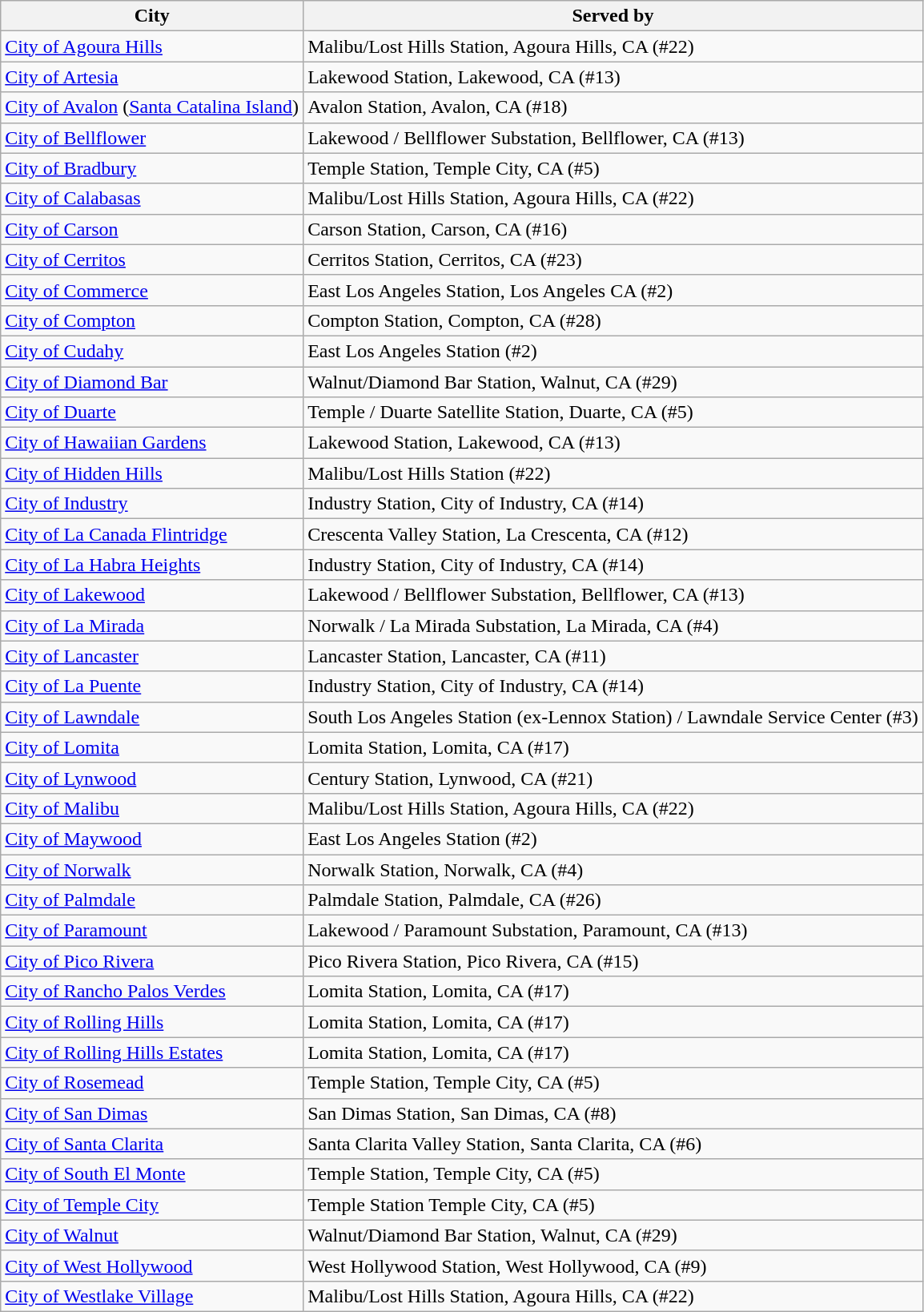<table class="wikitable">
<tr>
<th>City</th>
<th>Served by</th>
</tr>
<tr>
<td><a href='#'>City of Agoura Hills</a></td>
<td>Malibu/Lost Hills Station, Agoura Hills, CA (#22)</td>
</tr>
<tr>
<td><a href='#'>City of Artesia</a></td>
<td>Lakewood Station, Lakewood, CA (#13)</td>
</tr>
<tr>
<td><a href='#'>City of Avalon</a> (<a href='#'>Santa Catalina Island</a>)</td>
<td>Avalon Station, Avalon, CA (#18)</td>
</tr>
<tr>
<td><a href='#'>City of Bellflower</a></td>
<td>Lakewood / Bellflower Substation, Bellflower, CA (#13)</td>
</tr>
<tr>
<td><a href='#'>City of Bradbury</a></td>
<td>Temple Station, Temple City, CA (#5)</td>
</tr>
<tr>
<td><a href='#'>City of Calabasas</a></td>
<td>Malibu/Lost Hills Station, Agoura Hills, CA (#22)</td>
</tr>
<tr>
<td><a href='#'>City of Carson</a></td>
<td>Carson Station, Carson, CA (#16)</td>
</tr>
<tr>
<td><a href='#'>City of Cerritos</a></td>
<td>Cerritos Station, Cerritos, CA (#23)</td>
</tr>
<tr>
<td><a href='#'>City of Commerce</a></td>
<td>East Los Angeles Station, Los Angeles CA (#2)</td>
</tr>
<tr>
<td><a href='#'>City of Compton</a></td>
<td>Compton Station, Compton, CA (#28)</td>
</tr>
<tr>
<td><a href='#'>City of Cudahy</a></td>
<td>East Los Angeles Station (#2)</td>
</tr>
<tr>
<td><a href='#'>City of Diamond Bar</a></td>
<td>Walnut/Diamond Bar Station, Walnut, CA (#29)</td>
</tr>
<tr>
<td><a href='#'>City of Duarte</a></td>
<td>Temple / Duarte Satellite Station, Duarte, CA (#5)</td>
</tr>
<tr>
<td><a href='#'>City of Hawaiian Gardens</a></td>
<td>Lakewood Station, Lakewood, CA (#13)</td>
</tr>
<tr>
<td><a href='#'>City of Hidden Hills</a></td>
<td>Malibu/Lost Hills Station (#22)</td>
</tr>
<tr>
<td><a href='#'>City of Industry</a></td>
<td>Industry Station, City of Industry, CA (#14)</td>
</tr>
<tr>
<td><a href='#'>City of La Canada Flintridge</a></td>
<td>Crescenta Valley Station, La Crescenta, CA (#12)</td>
</tr>
<tr>
<td><a href='#'>City of La Habra Heights</a></td>
<td>Industry Station, City of Industry, CA (#14)</td>
</tr>
<tr>
<td><a href='#'>City of Lakewood</a></td>
<td>Lakewood / Bellflower Substation, Bellflower, CA (#13)</td>
</tr>
<tr>
<td><a href='#'>City of La Mirada</a></td>
<td>Norwalk / La Mirada Substation, La Mirada, CA (#4)</td>
</tr>
<tr>
<td><a href='#'>City of Lancaster</a></td>
<td>Lancaster Station, Lancaster, CA (#11)</td>
</tr>
<tr>
<td><a href='#'>City of La Puente</a></td>
<td>Industry Station, City of Industry, CA (#14)</td>
</tr>
<tr>
<td><a href='#'>City of Lawndale</a></td>
<td>South Los Angeles Station (ex-Lennox Station) / Lawndale Service Center (#3)</td>
</tr>
<tr>
<td><a href='#'>City of Lomita</a></td>
<td>Lomita Station, Lomita, CA (#17)</td>
</tr>
<tr>
<td><a href='#'>City of Lynwood</a></td>
<td>Century Station, Lynwood, CA (#21)</td>
</tr>
<tr>
<td><a href='#'>City of Malibu</a></td>
<td>Malibu/Lost Hills Station, Agoura Hills, CA (#22)</td>
</tr>
<tr>
<td><a href='#'>City of Maywood</a></td>
<td>East Los Angeles Station (#2)</td>
</tr>
<tr>
<td><a href='#'>City of Norwalk</a></td>
<td>Norwalk Station, Norwalk, CA (#4)</td>
</tr>
<tr>
<td><a href='#'>City of Palmdale</a></td>
<td>Palmdale Station, Palmdale, CA (#26)</td>
</tr>
<tr>
<td><a href='#'>City of Paramount</a></td>
<td>Lakewood / Paramount Substation, Paramount, CA (#13)</td>
</tr>
<tr>
<td><a href='#'>City of Pico Rivera</a></td>
<td>Pico Rivera Station, Pico Rivera, CA (#15)</td>
</tr>
<tr>
<td><a href='#'>City of Rancho Palos Verdes</a></td>
<td>Lomita Station, Lomita, CA (#17)</td>
</tr>
<tr>
<td><a href='#'>City of Rolling Hills</a></td>
<td>Lomita Station, Lomita, CA (#17)</td>
</tr>
<tr>
<td><a href='#'>City of Rolling Hills Estates</a></td>
<td>Lomita Station, Lomita, CA (#17)</td>
</tr>
<tr>
<td><a href='#'>City of Rosemead</a></td>
<td>Temple Station, Temple City, CA (#5)</td>
</tr>
<tr>
<td><a href='#'>City of San Dimas</a></td>
<td>San Dimas Station, San Dimas, CA (#8)</td>
</tr>
<tr>
<td><a href='#'>City of Santa Clarita</a></td>
<td>Santa Clarita Valley Station, Santa Clarita, CA (#6)</td>
</tr>
<tr>
<td><a href='#'>City of South El Monte</a></td>
<td>Temple Station, Temple City, CA (#5)</td>
</tr>
<tr>
<td><a href='#'>City of Temple City</a></td>
<td>Temple Station Temple City, CA (#5)</td>
</tr>
<tr>
<td><a href='#'>City of Walnut</a></td>
<td>Walnut/Diamond Bar Station, Walnut, CA (#29)</td>
</tr>
<tr>
<td><a href='#'>City of West Hollywood</a></td>
<td>West Hollywood Station, West Hollywood, CA (#9)</td>
</tr>
<tr>
<td><a href='#'>City of Westlake Village</a></td>
<td>Malibu/Lost Hills Station, Agoura Hills, CA (#22)</td>
</tr>
</table>
